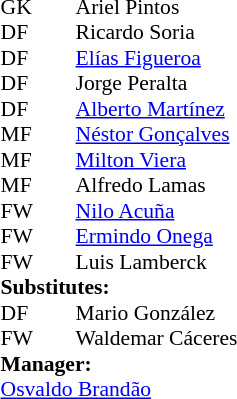<table cellspacing="0" cellpadding="0" style="font-size:90%; margin:0.2em auto;">
<tr>
<th width="25"></th>
<th width="25"></th>
</tr>
<tr>
<td>GK</td>
<td></td>
<td> Ariel Pintos</td>
</tr>
<tr>
<td>DF</td>
<td></td>
<td> Ricardo Soria</td>
<td></td>
<td></td>
</tr>
<tr>
<td>DF</td>
<td></td>
<td> <a href='#'>Elías Figueroa</a></td>
</tr>
<tr>
<td>DF</td>
<td></td>
<td> Jorge Peralta</td>
</tr>
<tr>
<td>DF</td>
<td></td>
<td> <a href='#'>Alberto Martínez</a></td>
</tr>
<tr>
<td>MF</td>
<td></td>
<td> <a href='#'>Néstor Gonçalves</a></td>
</tr>
<tr>
<td>MF</td>
<td></td>
<td> <a href='#'>Milton Viera</a></td>
</tr>
<tr>
<td>MF</td>
<td></td>
<td> Alfredo Lamas</td>
<td></td>
<td></td>
</tr>
<tr>
<td>FW</td>
<td></td>
<td> <a href='#'>Nilo Acuña</a></td>
</tr>
<tr>
<td>FW</td>
<td></td>
<td> <a href='#'>Ermindo Onega</a></td>
</tr>
<tr>
<td>FW</td>
<td></td>
<td> Luis Lamberck</td>
</tr>
<tr>
<td colspan=3><strong>Substitutes:</strong></td>
</tr>
<tr>
<td>DF</td>
<td></td>
<td> Mario González</td>
<td></td>
<td></td>
</tr>
<tr>
<td>FW</td>
<td></td>
<td> Waldemar Cáceres</td>
<td></td>
<td></td>
</tr>
<tr>
<td colspan=3><strong>Manager:</strong></td>
</tr>
<tr>
<td colspan=4> <a href='#'>Osvaldo Brandão</a></td>
</tr>
</table>
